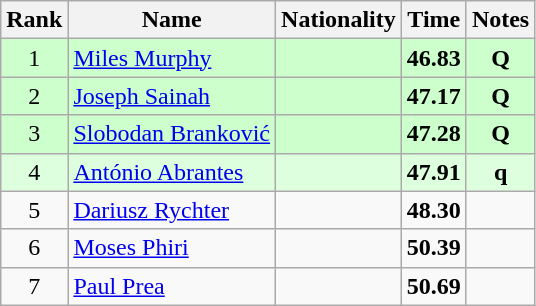<table class="wikitable sortable" style="text-align:center">
<tr>
<th>Rank</th>
<th>Name</th>
<th>Nationality</th>
<th>Time</th>
<th>Notes</th>
</tr>
<tr bgcolor=ccffcc>
<td>1</td>
<td align=left><a href='#'>Miles Murphy</a></td>
<td align=left></td>
<td><strong>46.83</strong></td>
<td><strong>Q</strong></td>
</tr>
<tr bgcolor=ccffcc>
<td>2</td>
<td align=left><a href='#'>Joseph Sainah</a></td>
<td align=left></td>
<td><strong>47.17</strong></td>
<td><strong>Q</strong></td>
</tr>
<tr bgcolor=ccffcc>
<td>3</td>
<td align=left><a href='#'>Slobodan Branković</a></td>
<td align=left></td>
<td><strong>47.28</strong></td>
<td><strong>Q</strong></td>
</tr>
<tr bgcolor=ddffdd>
<td>4</td>
<td align=left><a href='#'>António Abrantes</a></td>
<td align=left></td>
<td><strong>47.91</strong></td>
<td><strong>q</strong></td>
</tr>
<tr>
<td>5</td>
<td align=left><a href='#'>Dariusz Rychter</a></td>
<td align=left></td>
<td><strong>48.30</strong></td>
<td></td>
</tr>
<tr>
<td>6</td>
<td align=left><a href='#'>Moses Phiri</a></td>
<td align=left></td>
<td><strong>50.39</strong></td>
<td></td>
</tr>
<tr>
<td>7</td>
<td align=left><a href='#'>Paul Prea</a></td>
<td align=left></td>
<td><strong>50.69</strong></td>
<td></td>
</tr>
</table>
